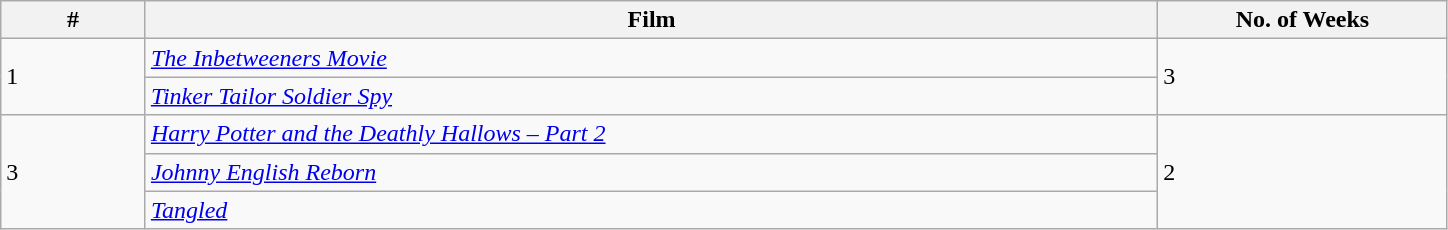<table class="wikitable sortable">
<tr>
<th width="5%">#</th>
<th width="35%">Film</th>
<th width="10%">No. of Weeks</th>
</tr>
<tr>
<td rowspan="2">1</td>
<td><em><a href='#'>The Inbetweeners Movie</a></em></td>
<td rowspan="2">3</td>
</tr>
<tr>
<td><em><a href='#'>Tinker Tailor Soldier Spy</a></em></td>
</tr>
<tr>
<td rowspan="3">3</td>
<td><em><a href='#'>Harry Potter and the Deathly Hallows – Part 2</a></em></td>
<td rowspan="3">2</td>
</tr>
<tr>
<td><em><a href='#'>Johnny English Reborn</a></em></td>
</tr>
<tr>
<td><em><a href='#'>Tangled</a></em></td>
</tr>
</table>
